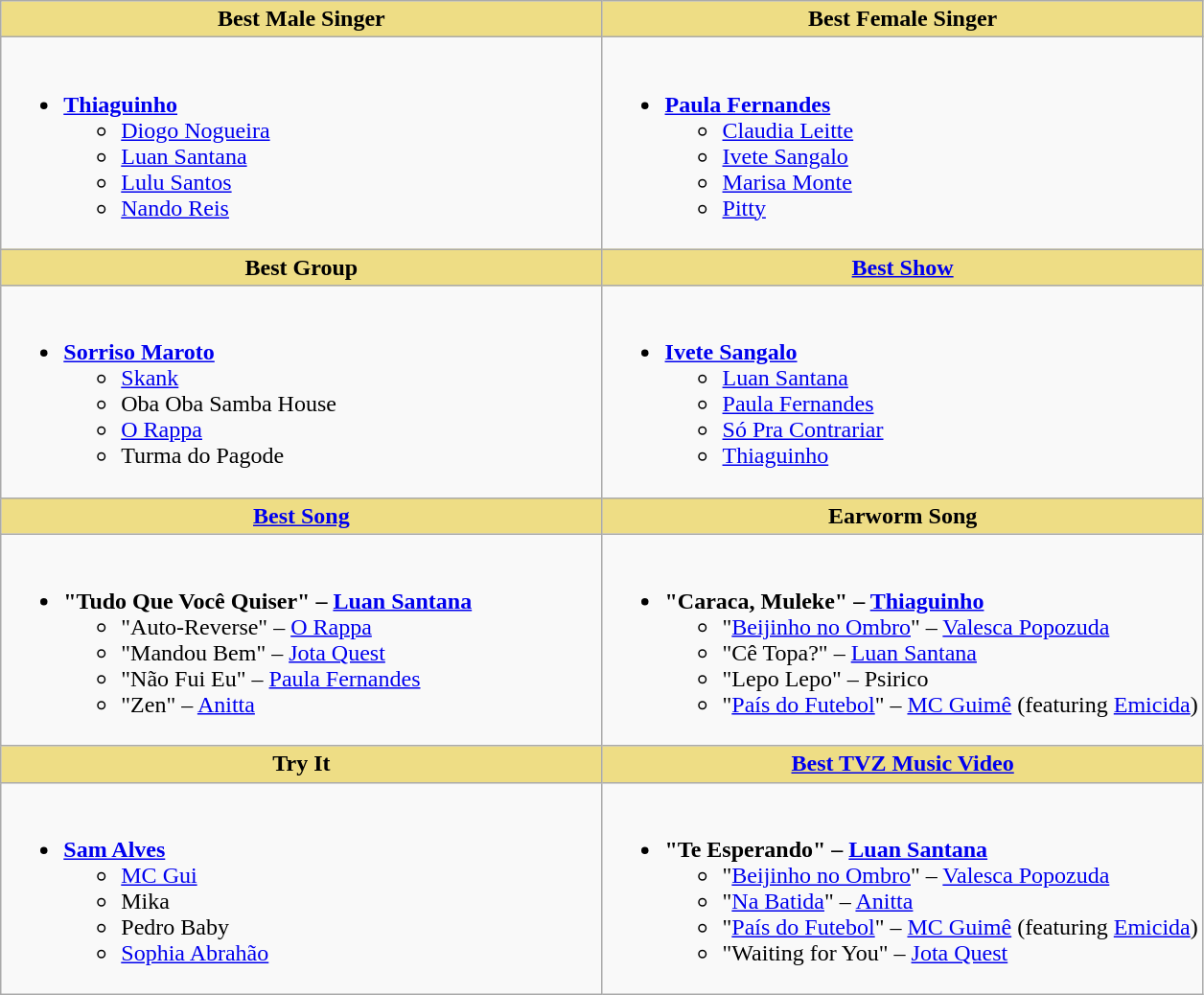<table class="wikitable" style="width=">
<tr>
<th scope="col" width="50%" style="background:#EEDD85;">Best Male Singer</th>
<th scope="col" width="50%" style="background:#EEDD85;">Best Female Singer</th>
</tr>
<tr>
<td style="vertical-align:top"><br><ul><li><strong><a href='#'>Thiaguinho</a></strong><ul><li><a href='#'>Diogo Nogueira</a></li><li><a href='#'>Luan Santana</a></li><li><a href='#'>Lulu Santos</a></li><li><a href='#'>Nando Reis</a></li></ul></li></ul></td>
<td style="vertical-align:top"><br><ul><li><strong><a href='#'>Paula Fernandes</a></strong><ul><li><a href='#'>Claudia Leitte</a></li><li><a href='#'>Ivete Sangalo</a></li><li><a href='#'>Marisa Monte</a></li><li><a href='#'>Pitty</a></li></ul></li></ul></td>
</tr>
<tr>
<th scope="col" width="50%" style="background:#EEDD85;">Best Group</th>
<th scope="col" width="50%" style="background:#EEDD85;"><a href='#'>Best Show</a></th>
</tr>
<tr>
<td style="vertical-align:top"><br><ul><li><strong><a href='#'>Sorriso Maroto</a></strong><ul><li><a href='#'>Skank</a></li><li>Oba Oba Samba House</li><li><a href='#'>O Rappa</a></li><li>Turma do Pagode</li></ul></li></ul></td>
<td style="vertical-align:top"><br><ul><li><strong><a href='#'>Ivete Sangalo</a></strong><ul><li><a href='#'>Luan Santana</a></li><li><a href='#'>Paula Fernandes</a></li><li><a href='#'>Só Pra Contrariar</a></li><li><a href='#'>Thiaguinho</a></li></ul></li></ul></td>
</tr>
<tr>
<th scope="col" width="50%" style="background:#EEDD85;"><a href='#'>Best Song</a></th>
<th scope="col" width="50%" style="background:#EEDD85;">Earworm Song</th>
</tr>
<tr>
<td style="vertical-align:top"><br><ul><li><strong>"Tudo Que Você Quiser" – <a href='#'>Luan Santana</a></strong><ul><li>"Auto-Reverse" – <a href='#'>O Rappa</a></li><li>"Mandou Bem" – <a href='#'>Jota Quest</a></li><li>"Não Fui Eu" – <a href='#'>Paula Fernandes</a></li><li>"Zen" – <a href='#'>Anitta</a></li></ul></li></ul></td>
<td style="vertical-align:top"><br><ul><li><strong>"Caraca, Muleke" – <a href='#'>Thiaguinho</a></strong><ul><li>"<a href='#'>Beijinho no Ombro</a>" – <a href='#'>Valesca Popozuda</a></li><li>"Cê Topa?" – <a href='#'>Luan Santana</a></li><li>"Lepo Lepo" – Psirico</li><li>"<a href='#'>País do Futebol</a>" – <a href='#'>MC Guimê</a> (featuring <a href='#'>Emicida</a>)</li></ul></li></ul></td>
</tr>
<tr>
<th scope="col" width="50%" style="background:#EEDD85;">Try It</th>
<th scope="col" width="50%" style="background:#EEDD85;"><a href='#'>Best TVZ Music Video</a></th>
</tr>
<tr>
<td style="vertical-align:top"><br><ul><li><strong><a href='#'>Sam Alves</a></strong><ul><li><a href='#'>MC Gui</a></li><li>Mika</li><li>Pedro Baby</li><li><a href='#'>Sophia Abrahão</a></li></ul></li></ul></td>
<td style="vertical-align:top"><br><ul><li><strong>"Te Esperando" – <a href='#'>Luan Santana</a></strong><ul><li>"<a href='#'>Beijinho no Ombro</a>" – <a href='#'>Valesca Popozuda</a></li><li>"<a href='#'>Na Batida</a>" – <a href='#'>Anitta</a></li><li>"<a href='#'>País do Futebol</a>" – <a href='#'>MC Guimê</a> (featuring <a href='#'>Emicida</a>)</li><li>"Waiting for You" – <a href='#'>Jota Quest</a></li></ul></li></ul></td>
</tr>
</table>
